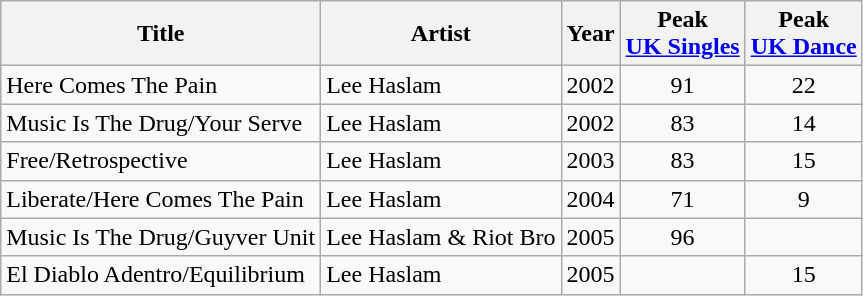<table class="wikitable sortable">
<tr>
<th>Title</th>
<th>Artist</th>
<th>Year</th>
<th>Peak <br><a href='#'>UK Singles</a></th>
<th>Peak <br><a href='#'>UK Dance</a></th>
</tr>
<tr>
<td>Here Comes The Pain</td>
<td>Lee Haslam</td>
<td>2002</td>
<td style="text-align:center;">91</td>
<td style="text-align:center;">22</td>
</tr>
<tr>
<td>Music Is The Drug/Your Serve</td>
<td>Lee Haslam</td>
<td>2002</td>
<td style="text-align:center;">83</td>
<td style="text-align:center;">14</td>
</tr>
<tr>
<td>Free/Retrospective</td>
<td>Lee Haslam</td>
<td>2003</td>
<td style="text-align:center;">83</td>
<td style="text-align:center;">15</td>
</tr>
<tr>
<td>Liberate/Here Comes The Pain</td>
<td>Lee Haslam</td>
<td>2004</td>
<td style="text-align:center;">71</td>
<td style="text-align:center;">9</td>
</tr>
<tr>
<td>Music Is The Drug/Guyver Unit</td>
<td>Lee Haslam & Riot Bro</td>
<td>2005</td>
<td style="text-align:center;">96</td>
<td></td>
</tr>
<tr>
<td>El Diablo Adentro/Equilibrium</td>
<td>Lee Haslam</td>
<td>2005</td>
<td></td>
<td style="text-align:center;">15</td>
</tr>
</table>
